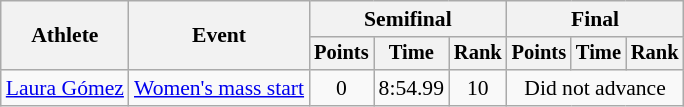<table class="wikitable" style="font-size:90%">
<tr>
<th rowspan=2>Athlete</th>
<th rowspan=2>Event</th>
<th colspan="3">Semifinal</th>
<th colspan="3">Final</th>
</tr>
<tr style="font-size:95%">
<th>Points</th>
<th>Time</th>
<th>Rank</th>
<th>Points</th>
<th>Time</th>
<th>Rank</th>
</tr>
<tr align=center>
<td align=left><a href='#'>Laura Gómez</a></td>
<td align=left><a href='#'>Women's mass start</a></td>
<td>0</td>
<td>8:54.99</td>
<td>10</td>
<td colspan=3>Did not advance</td>
</tr>
</table>
